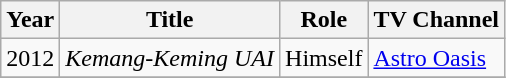<table class="wikitable">
<tr>
<th>Year</th>
<th>Title</th>
<th>Role</th>
<th>TV Channel</th>
</tr>
<tr>
<td>2012</td>
<td><em>Kemang-Keming UAI</em></td>
<td>Himself</td>
<td><a href='#'>Astro Oasis</a></td>
</tr>
<tr>
</tr>
</table>
